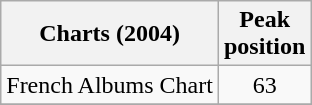<table class="wikitable">
<tr>
<th>Charts (2004)</th>
<th>Peak<br>position</th>
</tr>
<tr>
<td>French Albums Chart</td>
<td align="center">63</td>
</tr>
<tr>
</tr>
</table>
